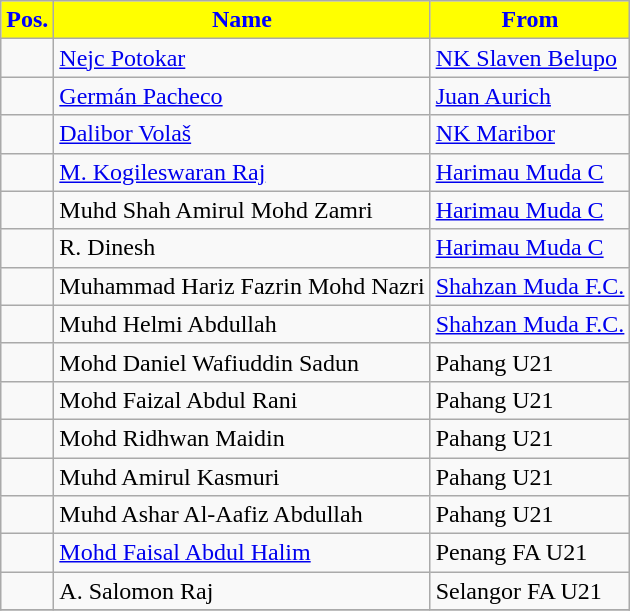<table class="wikitable sortable">
<tr>
<th style="background:Yellow; color:Blue;">Pos.</th>
<th style="background:Yellow; color:Blue;">Name</th>
<th style="background:Yellow; color:Blue;">From</th>
</tr>
<tr>
<td></td>
<td> <a href='#'>Nejc Potokar</a></td>
<td> <a href='#'>NK Slaven Belupo</a></td>
</tr>
<tr>
<td></td>
<td> <a href='#'>Germán Pacheco</a></td>
<td> <a href='#'>Juan Aurich</a></td>
</tr>
<tr>
<td></td>
<td> <a href='#'>Dalibor Volaš</a></td>
<td> <a href='#'>NK Maribor</a></td>
</tr>
<tr>
<td></td>
<td> <a href='#'>M. Kogileswaran Raj</a></td>
<td> <a href='#'>Harimau Muda C</a></td>
</tr>
<tr>
<td></td>
<td> Muhd Shah Amirul Mohd Zamri</td>
<td> <a href='#'>Harimau Muda C</a></td>
</tr>
<tr>
<td></td>
<td> R. Dinesh</td>
<td> <a href='#'>Harimau Muda C</a></td>
</tr>
<tr>
<td></td>
<td> Muhammad Hariz Fazrin Mohd Nazri</td>
<td> <a href='#'>Shahzan Muda F.C.</a></td>
</tr>
<tr>
<td></td>
<td> Muhd Helmi Abdullah</td>
<td> <a href='#'>Shahzan Muda F.C.</a></td>
</tr>
<tr>
<td></td>
<td> Mohd Daniel Wafiuddin Sadun</td>
<td> Pahang U21</td>
</tr>
<tr>
<td></td>
<td> Mohd Faizal Abdul Rani</td>
<td> Pahang U21</td>
</tr>
<tr>
<td></td>
<td> Mohd Ridhwan Maidin</td>
<td> Pahang U21</td>
</tr>
<tr>
<td></td>
<td> Muhd Amirul Kasmuri</td>
<td> Pahang U21</td>
</tr>
<tr>
<td></td>
<td> Muhd Ashar Al-Aafiz Abdullah</td>
<td> Pahang U21</td>
</tr>
<tr>
<td></td>
<td> <a href='#'>Mohd Faisal Abdul Halim</a></td>
<td> Penang FA U21</td>
</tr>
<tr>
<td></td>
<td> A. Salomon Raj</td>
<td> Selangor FA U21</td>
</tr>
<tr>
</tr>
</table>
